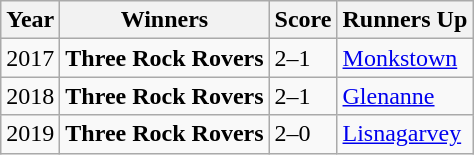<table class="wikitable collapsible">
<tr>
<th>Year</th>
<th>Winners</th>
<th>Score</th>
<th>Runners Up</th>
</tr>
<tr>
<td>2017</td>
<td><strong>Three Rock Rovers</strong> </td>
<td>2–1</td>
<td><a href='#'>Monkstown</a></td>
</tr>
<tr>
<td>2018</td>
<td><strong>Three Rock Rovers</strong> </td>
<td>2–1</td>
<td><a href='#'>Glenanne</a></td>
</tr>
<tr>
<td>2019</td>
<td><strong>Three Rock Rovers</strong> </td>
<td>2–0</td>
<td><a href='#'>Lisnagarvey</a></td>
</tr>
</table>
